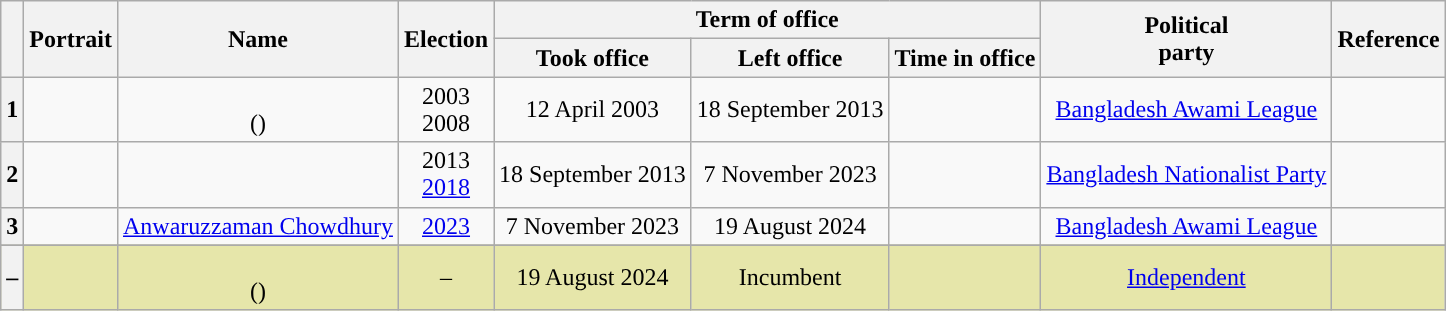<table class="wikitable" style="text-align:center">
<tr>
<th rowspan="2"></th>
<th rowspan="2">Portrait</th>
<th rowspan="2">Name<br></th>
<th rowspan="2">Election</th>
<th colspan="3"><strong>Term of office</strong></th>
<th rowspan="2"><strong>Political<br> party</strong></th>
<th rowspan="2"><strong>Reference</strong></th>
</tr>
<tr>
<th><strong>Took office</strong></th>
<th><strong>Left office</strong></th>
<th><strong>Time in office</strong></th>
</tr>
<tr>
<th style="background:">1</th>
<td align=center></td>
<td><br>()</td>
<td>2003<br>2008</td>
<td align=center>12 April 2003</td>
<td align=center>18 September 2013</td>
<td></td>
<td><a href='#'>Bangladesh Awami League</a></td>
<td></td>
</tr>
<tr>
<th style="background:">2</th>
<td align=center></td>
<td></td>
<td>2013<br><a href='#'>2018</a></td>
<td align=center>18 September 2013</td>
<td align=center>7 November 2023</td>
<td></td>
<td><a href='#'>Bangladesh Nationalist Party</a></td>
<td></td>
</tr>
<tr>
<th style="background:">3</th>
<td align=center></td>
<td><a href='#'>Anwaruzzaman Chowdhury</a></td>
<td><a href='#'>2023</a></td>
<td>7 November 2023</td>
<td>19 August 2024</td>
<td></td>
<td><a href='#'>Bangladesh Awami League</a></td>
<td></td>
</tr>
<tr>
</tr>
<tr style="background:#e6e6aa;">
<th style="background:">–</th>
<td align=center></td>
<td> <br>()</td>
<td>–</td>
<td align=center>19 August 2024</td>
<td align=center>Incumbent</td>
<td></td>
<td><a href='#'>Independent</a></td>
<td></td>
</tr>
</table>
